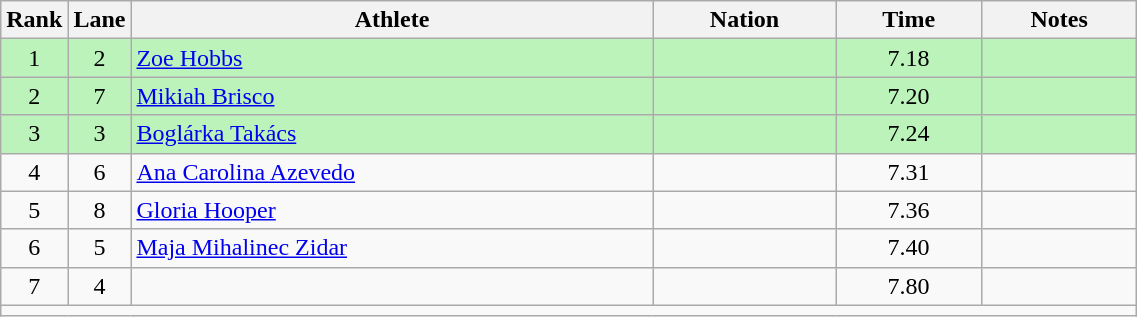<table class="wikitable sortable" style="text-align:center;width: 60%;">
<tr>
<th scope="col" style="width: 10px;">Rank</th>
<th scope="col" style="width: 10px;">Lane</th>
<th scope="col">Athlete</th>
<th scope="col">Nation</th>
<th scope="col">Time</th>
<th scope="col">Notes</th>
</tr>
<tr bgcolor=bbf3bb>
<td>1</td>
<td>2</td>
<td align=left><a href='#'>Zoe Hobbs</a></td>
<td align=left></td>
<td>7.18</td>
<td></td>
</tr>
<tr bgcolor=bbf3bb>
<td>2</td>
<td>7</td>
<td align=left><a href='#'>Mikiah Brisco</a></td>
<td align=left></td>
<td>7.20</td>
<td></td>
</tr>
<tr bgcolor=bbf3bb>
<td>3</td>
<td>3</td>
<td align=left><a href='#'>Boglárka Takács</a></td>
<td align=left></td>
<td>7.24</td>
<td></td>
</tr>
<tr>
<td>4</td>
<td>6</td>
<td align=left><a href='#'>Ana Carolina Azevedo</a></td>
<td align=left></td>
<td>7.31</td>
<td></td>
</tr>
<tr>
<td>5</td>
<td>8</td>
<td align=left><a href='#'>Gloria Hooper</a></td>
<td align=left></td>
<td>7.36</td>
<td></td>
</tr>
<tr>
<td>6</td>
<td>5</td>
<td align=left><a href='#'>Maja Mihalinec Zidar</a></td>
<td align=left></td>
<td>7.40</td>
<td></td>
</tr>
<tr>
<td>7</td>
<td>4</td>
<td align=left></td>
<td align=left></td>
<td>7.80</td>
<td></td>
</tr>
<tr class="sortbottom">
<td colspan="6"></td>
</tr>
</table>
